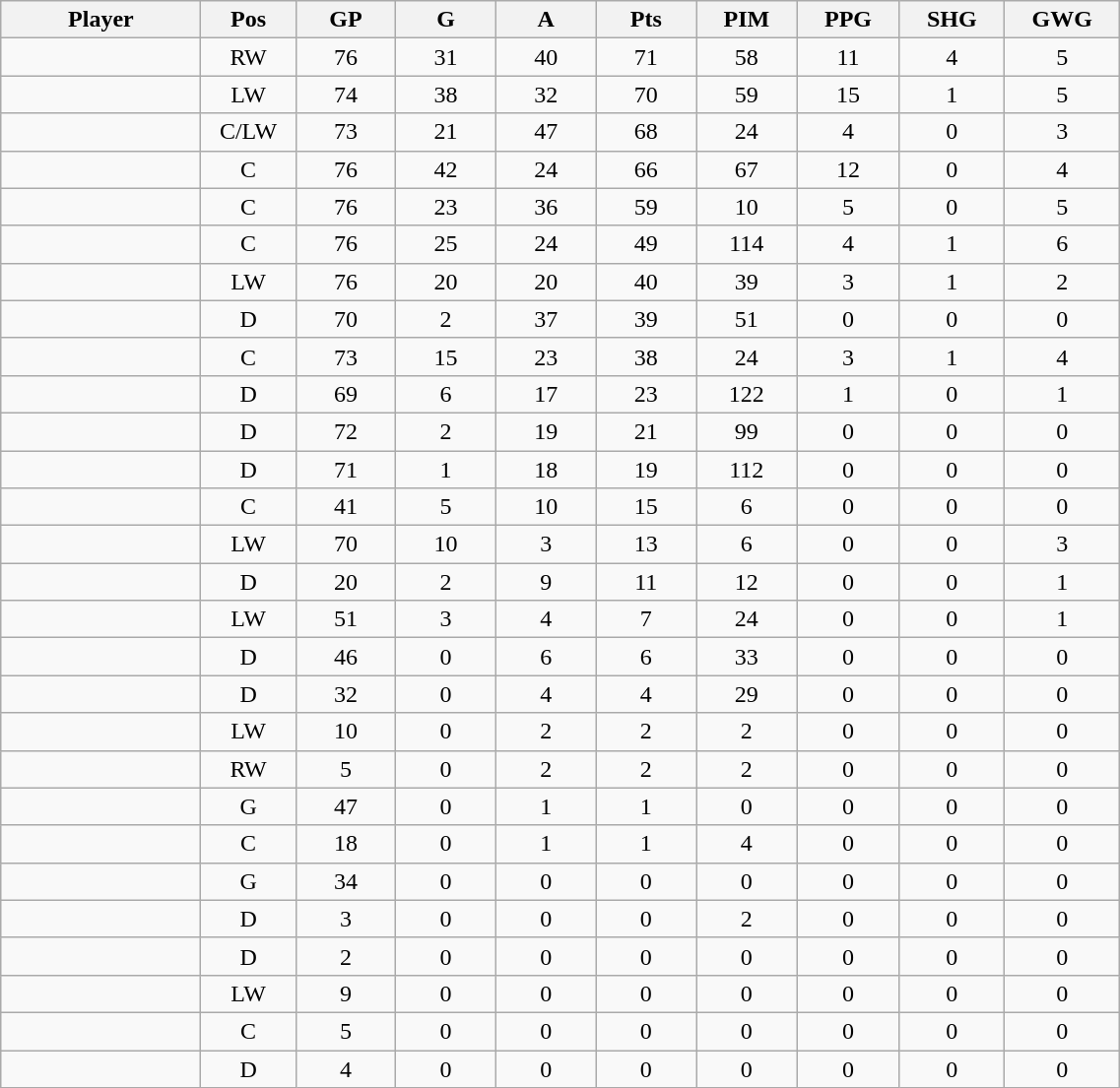<table class="wikitable sortable" width="60%">
<tr ALIGN="center">
<th bgcolor="#DDDDFF" width="10%">Player</th>
<th bgcolor="#DDDDFF" width="3%" title="Position">Pos</th>
<th bgcolor="#DDDDFF" width="5%" title="Games played">GP</th>
<th bgcolor="#DDDDFF" width="5%" title="Goals">G</th>
<th bgcolor="#DDDDFF" width="5%" title="Assists">A</th>
<th bgcolor="#DDDDFF" width="5%" title="Points">Pts</th>
<th bgcolor="#DDDDFF" width="5%" title="Penalties in Minutes">PIM</th>
<th bgcolor="#DDDDFF" width="5%" title="Power Play Goals">PPG</th>
<th bgcolor="#DDDDFF" width="5%" title="Short-handed Goals">SHG</th>
<th bgcolor="#DDDDFF" width="5%" title="Game-winning Goals">GWG</th>
</tr>
<tr align="center">
<td align="right"></td>
<td>RW</td>
<td>76</td>
<td>31</td>
<td>40</td>
<td>71</td>
<td>58</td>
<td>11</td>
<td>4</td>
<td>5</td>
</tr>
<tr align="center">
<td align="right"></td>
<td>LW</td>
<td>74</td>
<td>38</td>
<td>32</td>
<td>70</td>
<td>59</td>
<td>15</td>
<td>1</td>
<td>5</td>
</tr>
<tr align="center">
<td align="right"></td>
<td>C/LW</td>
<td>73</td>
<td>21</td>
<td>47</td>
<td>68</td>
<td>24</td>
<td>4</td>
<td>0</td>
<td>3</td>
</tr>
<tr align="center">
<td align="right"></td>
<td>C</td>
<td>76</td>
<td>42</td>
<td>24</td>
<td>66</td>
<td>67</td>
<td>12</td>
<td>0</td>
<td>4</td>
</tr>
<tr align="center">
<td align="right"></td>
<td>C</td>
<td>76</td>
<td>23</td>
<td>36</td>
<td>59</td>
<td>10</td>
<td>5</td>
<td>0</td>
<td>5</td>
</tr>
<tr align="center">
<td align="right"></td>
<td>C</td>
<td>76</td>
<td>25</td>
<td>24</td>
<td>49</td>
<td>114</td>
<td>4</td>
<td>1</td>
<td>6</td>
</tr>
<tr align="center">
<td align="right"></td>
<td>LW</td>
<td>76</td>
<td>20</td>
<td>20</td>
<td>40</td>
<td>39</td>
<td>3</td>
<td>1</td>
<td>2</td>
</tr>
<tr align="center">
<td align="right"></td>
<td>D</td>
<td>70</td>
<td>2</td>
<td>37</td>
<td>39</td>
<td>51</td>
<td>0</td>
<td>0</td>
<td>0</td>
</tr>
<tr align="center">
<td align="right"></td>
<td>C</td>
<td>73</td>
<td>15</td>
<td>23</td>
<td>38</td>
<td>24</td>
<td>3</td>
<td>1</td>
<td>4</td>
</tr>
<tr align="center">
<td align="right"></td>
<td>D</td>
<td>69</td>
<td>6</td>
<td>17</td>
<td>23</td>
<td>122</td>
<td>1</td>
<td>0</td>
<td>1</td>
</tr>
<tr align="center">
<td align="right"></td>
<td>D</td>
<td>72</td>
<td>2</td>
<td>19</td>
<td>21</td>
<td>99</td>
<td>0</td>
<td>0</td>
<td>0</td>
</tr>
<tr align="center">
<td align="right"></td>
<td>D</td>
<td>71</td>
<td>1</td>
<td>18</td>
<td>19</td>
<td>112</td>
<td>0</td>
<td>0</td>
<td>0</td>
</tr>
<tr align="center">
<td align="right"></td>
<td>C</td>
<td>41</td>
<td>5</td>
<td>10</td>
<td>15</td>
<td>6</td>
<td>0</td>
<td>0</td>
<td>0</td>
</tr>
<tr align="center">
<td align="right"></td>
<td>LW</td>
<td>70</td>
<td>10</td>
<td>3</td>
<td>13</td>
<td>6</td>
<td>0</td>
<td>0</td>
<td>3</td>
</tr>
<tr align="center">
<td align="right"></td>
<td>D</td>
<td>20</td>
<td>2</td>
<td>9</td>
<td>11</td>
<td>12</td>
<td>0</td>
<td>0</td>
<td>1</td>
</tr>
<tr align="center">
<td align="right"></td>
<td>LW</td>
<td>51</td>
<td>3</td>
<td>4</td>
<td>7</td>
<td>24</td>
<td>0</td>
<td>0</td>
<td>1</td>
</tr>
<tr align="center">
<td align="right"></td>
<td>D</td>
<td>46</td>
<td>0</td>
<td>6</td>
<td>6</td>
<td>33</td>
<td>0</td>
<td>0</td>
<td>0</td>
</tr>
<tr align="center">
<td align="right"></td>
<td>D</td>
<td>32</td>
<td>0</td>
<td>4</td>
<td>4</td>
<td>29</td>
<td>0</td>
<td>0</td>
<td>0</td>
</tr>
<tr align="center">
<td align="right"></td>
<td>LW</td>
<td>10</td>
<td>0</td>
<td>2</td>
<td>2</td>
<td>2</td>
<td>0</td>
<td>0</td>
<td>0</td>
</tr>
<tr align="center">
<td align="right"></td>
<td>RW</td>
<td>5</td>
<td>0</td>
<td>2</td>
<td>2</td>
<td>2</td>
<td>0</td>
<td>0</td>
<td>0</td>
</tr>
<tr align="center">
<td align="right"></td>
<td>G</td>
<td>47</td>
<td>0</td>
<td>1</td>
<td>1</td>
<td>0</td>
<td>0</td>
<td>0</td>
<td>0</td>
</tr>
<tr align="center">
<td align="right"></td>
<td>C</td>
<td>18</td>
<td>0</td>
<td>1</td>
<td>1</td>
<td>4</td>
<td>0</td>
<td>0</td>
<td>0</td>
</tr>
<tr align="center">
<td align="right"></td>
<td>G</td>
<td>34</td>
<td>0</td>
<td>0</td>
<td>0</td>
<td>0</td>
<td>0</td>
<td>0</td>
<td>0</td>
</tr>
<tr align="center">
<td align="right"></td>
<td>D</td>
<td>3</td>
<td>0</td>
<td>0</td>
<td>0</td>
<td>2</td>
<td>0</td>
<td>0</td>
<td>0</td>
</tr>
<tr align="center">
<td align="right"></td>
<td>D</td>
<td>2</td>
<td>0</td>
<td>0</td>
<td>0</td>
<td>0</td>
<td>0</td>
<td>0</td>
<td>0</td>
</tr>
<tr align="center">
<td align="right"></td>
<td>LW</td>
<td>9</td>
<td>0</td>
<td>0</td>
<td>0</td>
<td>0</td>
<td>0</td>
<td>0</td>
<td>0</td>
</tr>
<tr align="center">
<td align="right"></td>
<td>C</td>
<td>5</td>
<td>0</td>
<td>0</td>
<td>0</td>
<td>0</td>
<td>0</td>
<td>0</td>
<td>0</td>
</tr>
<tr align="center">
<td align="right"></td>
<td>D</td>
<td>4</td>
<td>0</td>
<td>0</td>
<td>0</td>
<td>0</td>
<td>0</td>
<td>0</td>
<td>0</td>
</tr>
</table>
